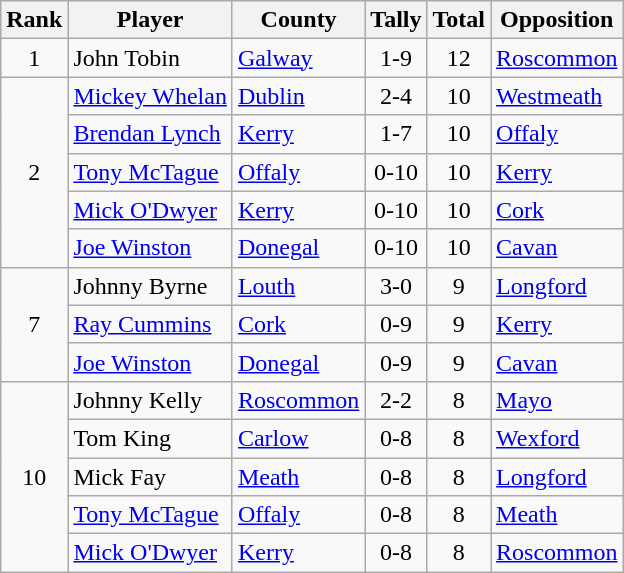<table class="wikitable">
<tr>
<th>Rank</th>
<th>Player</th>
<th>County</th>
<th>Tally</th>
<th>Total</th>
<th>Opposition</th>
</tr>
<tr>
<td style="text-align:center;">1</td>
<td>John Tobin</td>
<td><a href='#'>Galway</a></td>
<td align=center>1-9</td>
<td align=center>12</td>
<td><a href='#'>Roscommon</a></td>
</tr>
<tr>
<td rowspan="5" style="text-align:center;">2</td>
<td><a href='#'>Mickey Whelan</a></td>
<td><a href='#'>Dublin</a></td>
<td align=center>2-4</td>
<td align=center>10</td>
<td><a href='#'>Westmeath</a></td>
</tr>
<tr>
<td><a href='#'>Brendan Lynch</a></td>
<td><a href='#'>Kerry</a></td>
<td align=center>1-7</td>
<td align=center>10</td>
<td><a href='#'>Offaly</a></td>
</tr>
<tr>
<td><a href='#'>Tony McTague</a></td>
<td><a href='#'>Offaly</a></td>
<td align=center>0-10</td>
<td align=center>10</td>
<td><a href='#'>Kerry</a></td>
</tr>
<tr>
<td><a href='#'>Mick O'Dwyer</a></td>
<td><a href='#'>Kerry</a></td>
<td align=center>0-10</td>
<td align=center>10</td>
<td><a href='#'>Cork</a></td>
</tr>
<tr>
<td><a href='#'>Joe Winston</a></td>
<td><a href='#'>Donegal</a></td>
<td align=center>0-10</td>
<td align=center>10</td>
<td><a href='#'>Cavan</a></td>
</tr>
<tr>
<td rowspan="3" style="text-align:center;">7</td>
<td>Johnny Byrne</td>
<td><a href='#'>Louth</a></td>
<td align=center>3-0</td>
<td align=center>9</td>
<td><a href='#'>Longford</a></td>
</tr>
<tr>
<td><a href='#'>Ray Cummins</a></td>
<td><a href='#'>Cork</a></td>
<td align=center>0-9</td>
<td align=center>9</td>
<td><a href='#'>Kerry</a></td>
</tr>
<tr>
<td><a href='#'>Joe Winston</a></td>
<td><a href='#'>Donegal</a></td>
<td align=center>0-9</td>
<td align=center>9</td>
<td><a href='#'>Cavan</a></td>
</tr>
<tr>
<td rowspan="5" style="text-align:center;">10</td>
<td>Johnny Kelly</td>
<td><a href='#'>Roscommon</a></td>
<td align=center>2-2</td>
<td align=center>8</td>
<td><a href='#'>Mayo</a></td>
</tr>
<tr>
<td>Tom King</td>
<td><a href='#'>Carlow</a></td>
<td align=center>0-8</td>
<td align=center>8</td>
<td><a href='#'>Wexford</a></td>
</tr>
<tr>
<td>Mick Fay</td>
<td><a href='#'>Meath</a></td>
<td align=center>0-8</td>
<td align=center>8</td>
<td><a href='#'>Longford</a></td>
</tr>
<tr>
<td><a href='#'>Tony McTague</a></td>
<td><a href='#'>Offaly</a></td>
<td align=center>0-8</td>
<td align=center>8</td>
<td><a href='#'>Meath</a></td>
</tr>
<tr>
<td><a href='#'>Mick O'Dwyer</a></td>
<td><a href='#'>Kerry</a></td>
<td align=center>0-8</td>
<td align=center>8</td>
<td><a href='#'>Roscommon</a></td>
</tr>
</table>
